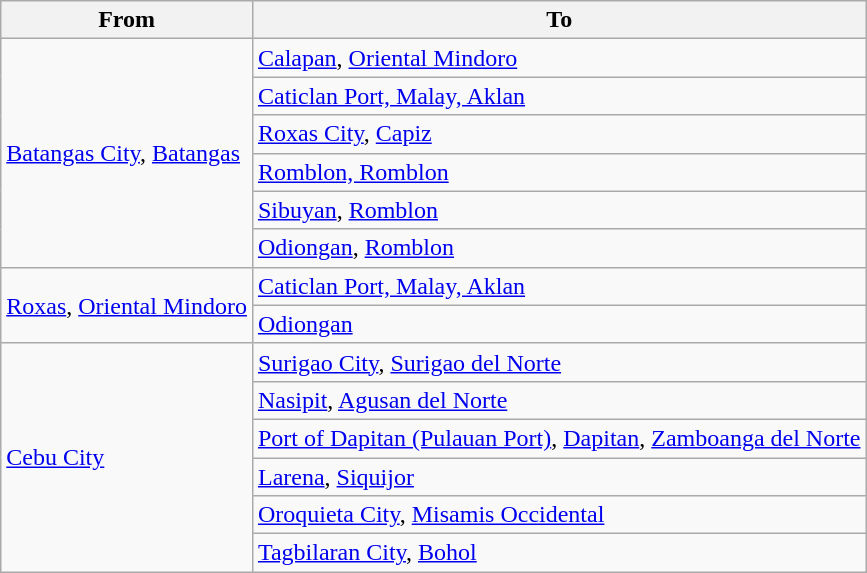<table class="wikitable">
<tr>
<th>From</th>
<th>To</th>
</tr>
<tr>
<td rowspan="6" align="left"><a href='#'>Batangas City</a>, <a href='#'>Batangas</a></td>
<td><a href='#'>Calapan</a>, <a href='#'>Oriental Mindoro</a></td>
</tr>
<tr>
<td><a href='#'>Caticlan Port, Malay, Aklan</a></td>
</tr>
<tr>
<td><a href='#'>Roxas City</a>, <a href='#'>Capiz</a></td>
</tr>
<tr>
<td><a href='#'>Romblon, Romblon</a></td>
</tr>
<tr>
<td><a href='#'>Sibuyan</a>, <a href='#'>Romblon</a></td>
</tr>
<tr>
<td><a href='#'>Odiongan</a>, <a href='#'>Romblon</a></td>
</tr>
<tr>
<td align="left" rowspan="2"><a href='#'>Roxas</a>, <a href='#'>Oriental Mindoro</a></td>
<td><a href='#'>Caticlan Port, Malay, Aklan</a></td>
</tr>
<tr>
<td><a href='#'>Odiongan</a></td>
</tr>
<tr>
<td align="left" rowspan="6"><a href='#'>Cebu City</a></td>
<td><a href='#'>Surigao City</a>, <a href='#'>Surigao del Norte</a></td>
</tr>
<tr>
<td><a href='#'>Nasipit</a>, <a href='#'>Agusan del Norte</a></td>
</tr>
<tr>
<td><a href='#'>Port of Dapitan (Pulauan Port)</a>, <a href='#'>Dapitan</a>, <a href='#'>Zamboanga del Norte</a></td>
</tr>
<tr>
<td><a href='#'>Larena</a>, <a href='#'>Siquijor</a></td>
</tr>
<tr>
<td><a href='#'>Oroquieta City</a>, <a href='#'>Misamis Occidental</a></td>
</tr>
<tr>
<td><a href='#'>Tagbilaran City</a>, <a href='#'>Bohol</a></td>
</tr>
</table>
